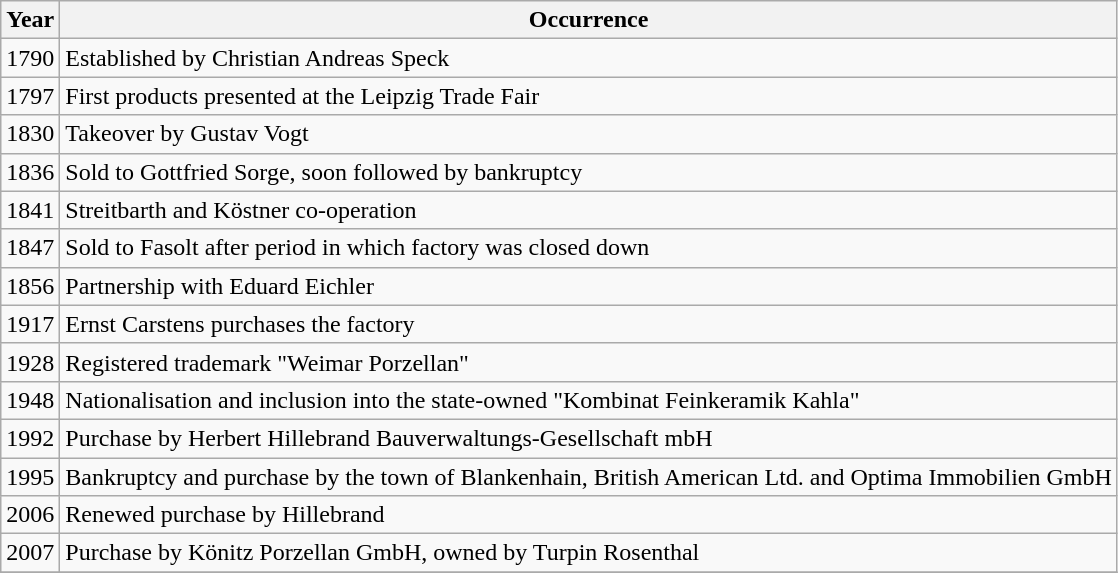<table class="wikitable">
<tr>
<th>Year</th>
<th>Occurrence</th>
</tr>
<tr>
<td>1790</td>
<td>Established by Christian Andreas Speck<br></td>
</tr>
<tr>
<td>1797</td>
<td>First products presented at the Leipzig Trade Fair<br></td>
</tr>
<tr>
<td>1830</td>
<td>Takeover by Gustav Vogt<br></td>
</tr>
<tr>
<td>1836</td>
<td>Sold to Gottfried Sorge, soon followed by bankruptcy<br></td>
</tr>
<tr>
<td>1841</td>
<td>Streitbarth and Köstner co-operation<br></td>
</tr>
<tr>
<td>1847</td>
<td>Sold to Fasolt after period in which factory was closed down<br></td>
</tr>
<tr>
<td>1856</td>
<td>Partnership with Eduard Eichler<br></td>
</tr>
<tr>
<td>1917</td>
<td>Ernst Carstens purchases the factory<br></td>
</tr>
<tr>
<td>1928</td>
<td>Registered trademark "Weimar Porzellan"<br></td>
</tr>
<tr>
<td>1948</td>
<td>Nationalisation and inclusion into the state-owned "Kombinat Feinkeramik Kahla"<br></td>
</tr>
<tr>
<td>1992</td>
<td>Purchase by Herbert Hillebrand Bauverwaltungs-Gesellschaft mbH<br></td>
</tr>
<tr>
<td>1995</td>
<td>Bankruptcy and purchase by the town of Blankenhain, British American Ltd. and Optima Immobilien GmbH<br></td>
</tr>
<tr>
<td>2006</td>
<td>Renewed purchase by Hillebrand<br></td>
</tr>
<tr>
<td>2007</td>
<td>Purchase by Könitz Porzellan GmbH, owned by Turpin Rosenthal</td>
</tr>
<tr>
</tr>
</table>
